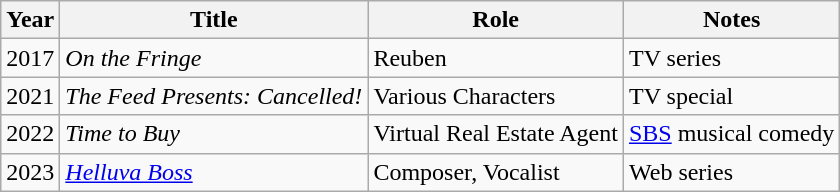<table class="wikitable sortable">
<tr>
<th>Year</th>
<th>Title</th>
<th>Role</th>
<th class="unsortable">Notes</th>
</tr>
<tr>
<td>2017</td>
<td><em>On the Fringe</em></td>
<td>Reuben</td>
<td>TV series</td>
</tr>
<tr>
<td>2021</td>
<td><em>The Feed Presents: Cancelled!</em></td>
<td>Various Characters</td>
<td>TV special</td>
</tr>
<tr>
<td>2022</td>
<td><em>Time to Buy</em></td>
<td>Virtual Real Estate Agent</td>
<td><a href='#'>SBS</a> musical comedy</td>
</tr>
<tr>
<td>2023</td>
<td><em><a href='#'>Helluva Boss</a></em></td>
<td>Composer, Vocalist</td>
<td>Web series</td>
</tr>
</table>
